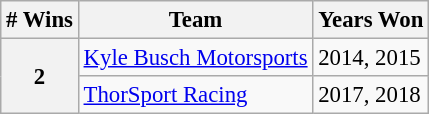<table class="wikitable" style="font-size: 95%;">
<tr>
<th># Wins</th>
<th>Team</th>
<th>Years Won</th>
</tr>
<tr>
<th rowspan="2">2</th>
<td><a href='#'>Kyle Busch Motorsports</a></td>
<td>2014, 2015</td>
</tr>
<tr>
<td><a href='#'>ThorSport Racing</a></td>
<td>2017, 2018</td>
</tr>
</table>
